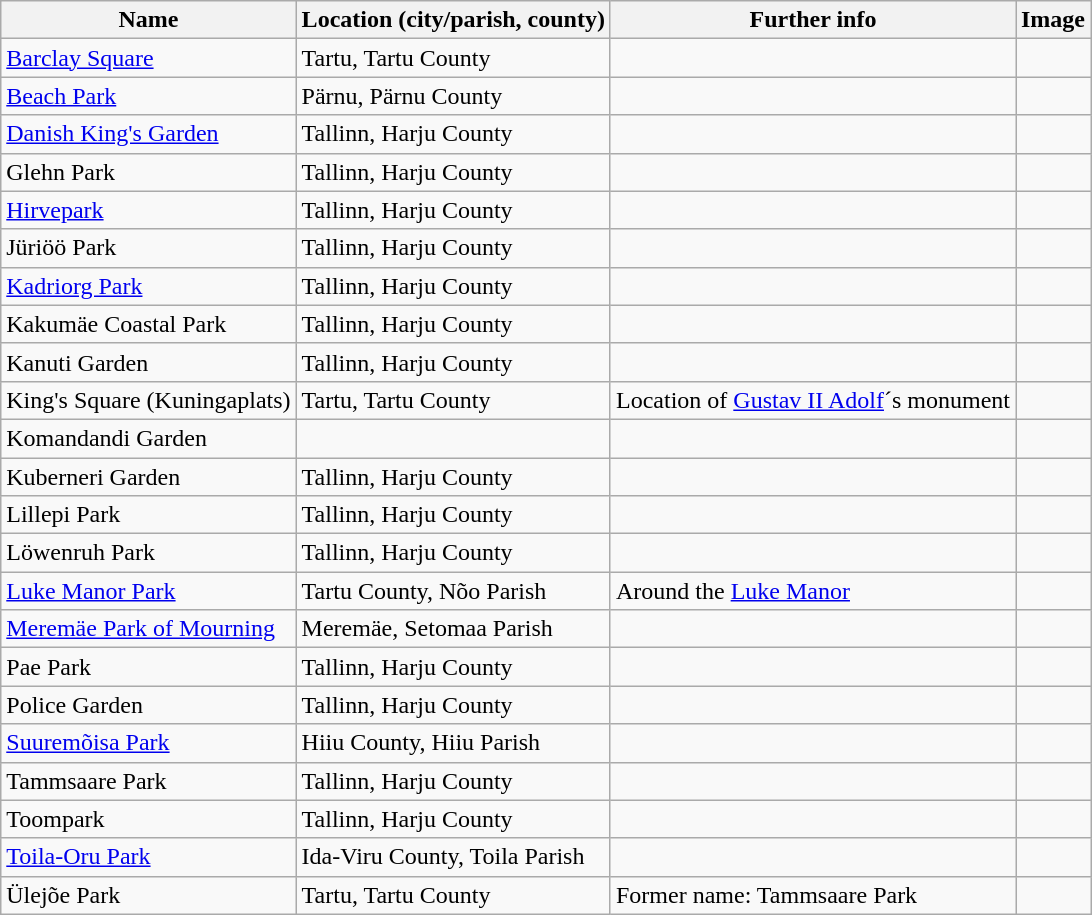<table class="wikitable sortable">
<tr>
<th>Name</th>
<th>Location (city/parish, county)</th>
<th>Further info</th>
<th>Image</th>
</tr>
<tr>
<td><a href='#'>Barclay Square</a></td>
<td>Tartu, Tartu County</td>
<td></td>
<td></td>
</tr>
<tr>
<td><a href='#'>Beach Park</a></td>
<td>Pärnu, Pärnu County</td>
<td></td>
<td></td>
</tr>
<tr>
<td><a href='#'>Danish King's Garden</a></td>
<td>Tallinn, Harju County</td>
<td></td>
<td></td>
</tr>
<tr>
<td>Glehn Park</td>
<td>Tallinn, Harju County</td>
<td></td>
<td></td>
</tr>
<tr>
<td><a href='#'>Hirvepark</a></td>
<td>Tallinn, Harju County</td>
<td></td>
<td></td>
</tr>
<tr>
<td>Jüriöö Park</td>
<td>Tallinn, Harju County</td>
<td></td>
<td></td>
</tr>
<tr>
<td><a href='#'>Kadriorg Park</a></td>
<td>Tallinn, Harju County</td>
<td></td>
<td></td>
</tr>
<tr>
<td>Kakumäe Coastal Park</td>
<td>Tallinn, Harju County</td>
<td></td>
<td></td>
</tr>
<tr>
<td>Kanuti Garden</td>
<td>Tallinn, Harju County</td>
<td></td>
<td></td>
</tr>
<tr>
<td>King's Square (Kuningaplats)</td>
<td>Tartu, Tartu County</td>
<td>Location of <a href='#'>Gustav II Adolf</a>´s monument</td>
<td></td>
</tr>
<tr>
<td>Komandandi Garden</td>
<td></td>
<td></td>
<td></td>
</tr>
<tr>
<td>Kuberneri Garden</td>
<td>Tallinn, Harju County</td>
<td></td>
<td></td>
</tr>
<tr>
<td>Lillepi Park</td>
<td>Tallinn, Harju County</td>
<td></td>
<td></td>
</tr>
<tr>
<td>Löwenruh Park</td>
<td>Tallinn, Harju County</td>
<td></td>
<td></td>
</tr>
<tr>
<td><a href='#'>Luke Manor Park</a></td>
<td>Tartu County, Nõo Parish</td>
<td>Around the <a href='#'>Luke Manor</a></td>
<td></td>
</tr>
<tr>
<td><a href='#'>Meremäe Park of Mourning</a></td>
<td>Meremäe, Setomaa Parish</td>
<td></td>
<td></td>
</tr>
<tr>
<td>Pae Park</td>
<td>Tallinn, Harju County</td>
<td></td>
<td></td>
</tr>
<tr>
<td>Police Garden</td>
<td>Tallinn, Harju County</td>
<td></td>
<td></td>
</tr>
<tr>
<td><a href='#'>Suuremõisa Park</a></td>
<td>Hiiu County, Hiiu Parish</td>
<td></td>
<td></td>
</tr>
<tr>
<td>Tammsaare Park</td>
<td>Tallinn, Harju County</td>
<td></td>
<td></td>
</tr>
<tr>
<td>Toompark</td>
<td>Tallinn, Harju County</td>
<td></td>
<td></td>
</tr>
<tr>
<td><a href='#'>Toila-Oru Park</a></td>
<td>Ida-Viru County, Toila Parish</td>
<td></td>
<td></td>
</tr>
<tr>
<td>Ülejõe Park</td>
<td>Tartu, Tartu County</td>
<td>Former name: Tammsaare Park</td>
<td></td>
</tr>
</table>
